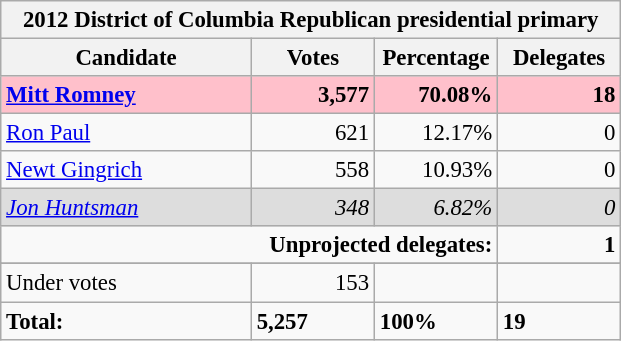<table class="wikitable" style="font-size:95%;">
<tr>
<th colspan="4">2012 District of Columbia Republican presidential primary</th>
</tr>
<tr>
<th rowspan="1" width="160px">Candidate</th>
<th rowspan="1" width="75px">Votes</th>
<th rowspan="1" width="75px">Percentage</th>
<th rowspan="1" width="75px">Delegates</th>
</tr>
<tr align="right" bgcolor="pink">
<td align="left"> <strong><a href='#'>Mitt Romney</a></strong></td>
<td><strong>3,577</strong></td>
<td><strong>70.08%</strong></td>
<td><strong>18</strong></td>
</tr>
<tr align="right">
<td align="left"><a href='#'>Ron Paul</a></td>
<td>621</td>
<td>12.17%</td>
<td>0</td>
</tr>
<tr align="right">
<td align="left"><a href='#'>Newt Gingrich</a></td>
<td>558</td>
<td>10.93%</td>
<td>0</td>
</tr>
<tr align="right" bgcolor="DDDDDD">
<td align="left"><a href='#'><em>Jon Huntsman</em></a></td>
<td><em>348</em></td>
<td><em>6.82%</em></td>
<td><em>0</em></td>
</tr>
<tr align="right">
<td colspan="3"><strong>Unprojected delegates:</strong></td>
<td><strong>1</strong></td>
</tr>
<tr align="right">
</tr>
<tr align="right">
<td align="left">Under votes</td>
<td>153</td>
<td></td>
<td></td>
</tr>
<tr>
<td><strong>Total:</strong></td>
<td><strong>5,257</strong></td>
<td><strong>100%</strong></td>
<td><strong>19</strong></td>
</tr>
</table>
